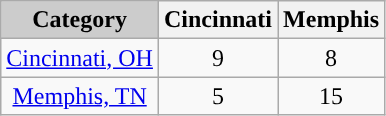<table class="wikitable">
<tr>
<th style="background:#CCCCCC; text-align:center"><strong>Category</strong></th>
<th><strong>Cincinnati</strong></th>
<th><strong>Memphis</strong></th>
</tr>
<tr>
<td align=center><a href='#'>Cincinnati, OH</a></td>
<td align=center>9</td>
<td align=center>8</td>
</tr>
<tr>
<td align=center><a href='#'>Memphis, TN</a></td>
<td align=center>5</td>
<td align=center>15</td>
</tr>
</table>
